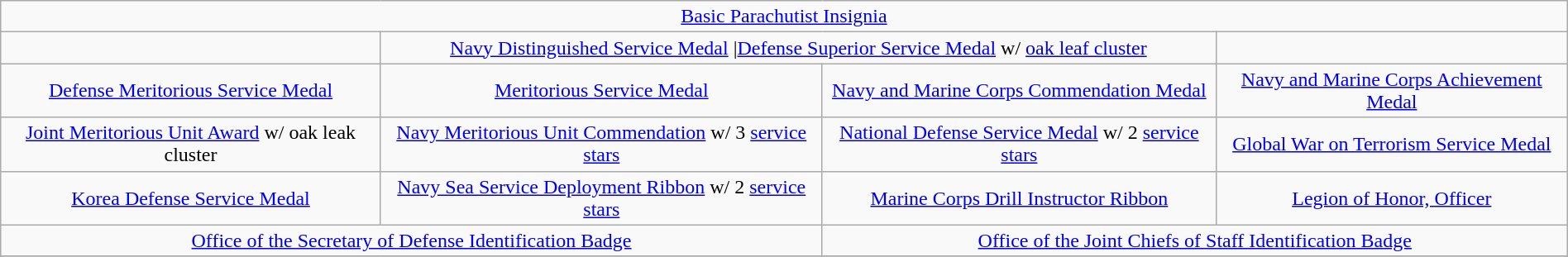<table class="wikitable" style="margin:1em auto; text-align:center;">
<tr>
<td colspan="4"><a href='#'>Basic Parachutist Insignia</a></td>
</tr>
<tr>
<td></td>
<td colspan="2"><a href='#'>Navy Distinguished Service Medal</a> |<a href='#'>Defense Superior Service Medal</a> w/ <a href='#'>oak leaf cluster</a></td>
</tr>
<tr>
<td><a href='#'>Defense Meritorious Service Medal</a></td>
<td><a href='#'>Meritorious Service Medal</a></td>
<td><a href='#'>Navy and Marine Corps Commendation Medal</a></td>
<td><a href='#'>Navy and Marine Corps Achievement Medal</a></td>
</tr>
<tr>
<td><a href='#'>Joint Meritorious Unit Award</a> w/ oak leak cluster</td>
<td><a href='#'>Navy Meritorious Unit Commendation</a> w/ 3 <a href='#'>service stars</a></td>
<td><a href='#'>National Defense Service Medal</a> w/ 2 <a href='#'>service stars</a></td>
<td><a href='#'>Global War on Terrorism Service Medal</a></td>
</tr>
<tr>
<td><a href='#'>Korea Defense Service Medal</a></td>
<td><a href='#'>Navy Sea Service Deployment Ribbon</a> w/ 2 <a href='#'>service stars</a></td>
<td><a href='#'>Marine Corps Drill Instructor Ribbon</a></td>
<td><a href='#'>Legion of Honor, Officer</a></td>
</tr>
<tr>
<td colspan="2"><a href='#'>Office of the Secretary of Defense Identification Badge</a></td>
<td colspan="2"><a href='#'>Office of the Joint Chiefs of Staff Identification Badge</a></td>
</tr>
<tr>
</tr>
</table>
